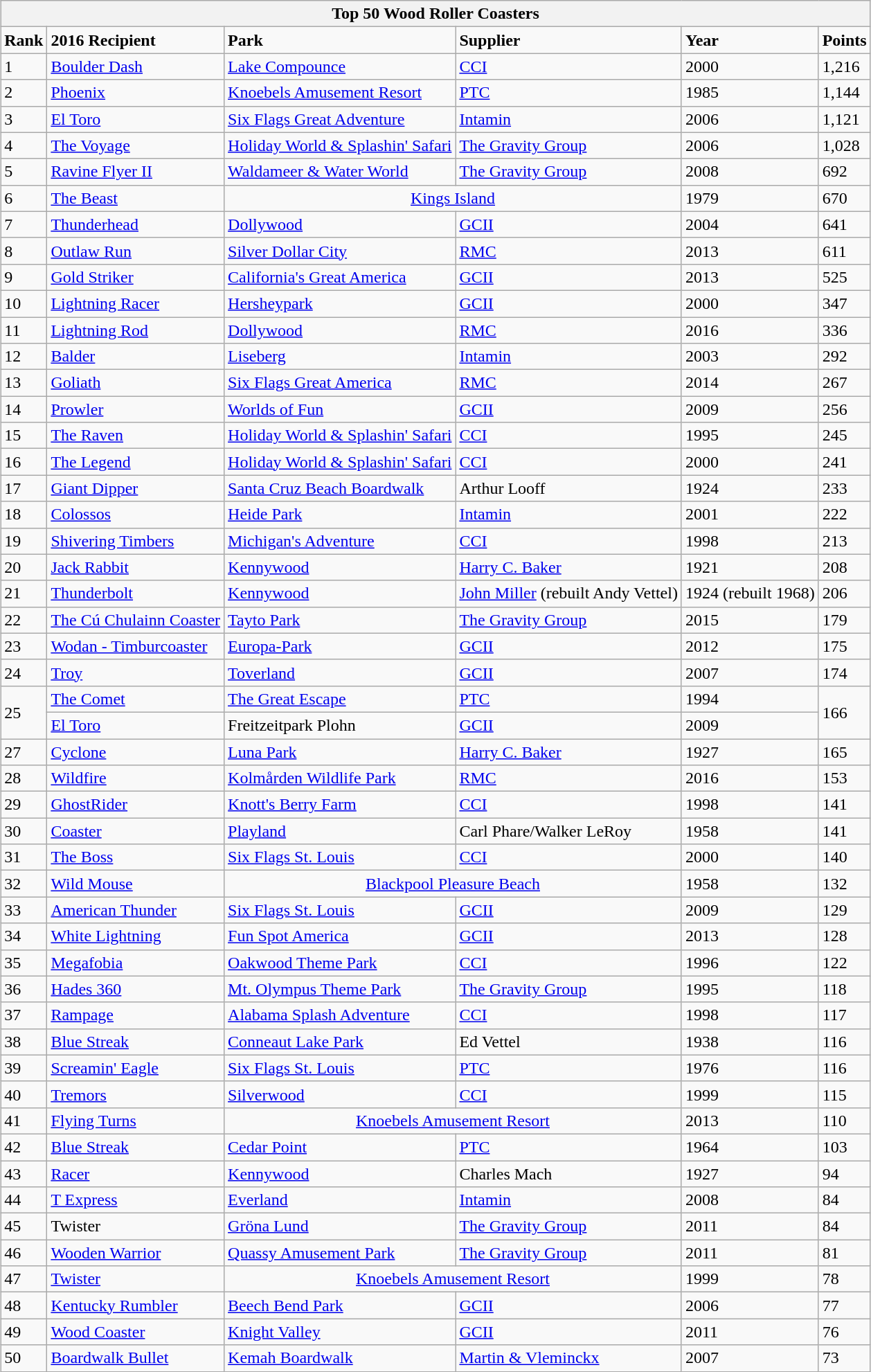<table class="wikitable" style="margin:1em auto;">
<tr>
<th colspan="500">Top 50 Wood Roller Coasters</th>
</tr>
<tr>
<td><strong>Rank</strong></td>
<td><strong>2016 Recipient</strong></td>
<td><strong>Park</strong></td>
<td><strong>Supplier</strong></td>
<td><strong>Year</strong></td>
<td><strong>Points</strong></td>
</tr>
<tr>
<td>1</td>
<td><a href='#'>Boulder Dash</a></td>
<td><a href='#'>Lake Compounce</a></td>
<td><a href='#'>CCI</a></td>
<td>2000</td>
<td>1,216</td>
</tr>
<tr>
<td>2</td>
<td><a href='#'>Phoenix</a></td>
<td><a href='#'>Knoebels Amusement Resort</a></td>
<td><a href='#'>PTC</a></td>
<td>1985</td>
<td>1,144</td>
</tr>
<tr>
<td>3</td>
<td><a href='#'>El Toro</a></td>
<td><a href='#'>Six Flags Great Adventure</a></td>
<td><a href='#'>Intamin</a></td>
<td>2006</td>
<td>1,121</td>
</tr>
<tr>
<td>4</td>
<td><a href='#'>The Voyage</a></td>
<td><a href='#'>Holiday World & Splashin' Safari</a></td>
<td><a href='#'>The Gravity Group</a></td>
<td>2006</td>
<td>1,028</td>
</tr>
<tr>
<td>5</td>
<td><a href='#'>Ravine Flyer II</a></td>
<td><a href='#'>Waldameer & Water World</a></td>
<td><a href='#'>The Gravity Group</a></td>
<td>2008</td>
<td>692</td>
</tr>
<tr>
<td>6</td>
<td><a href='#'>The Beast</a></td>
<td colspan="2" style="text-align:center;"><a href='#'>Kings Island</a></td>
<td>1979</td>
<td>670</td>
</tr>
<tr>
<td>7</td>
<td><a href='#'>Thunderhead</a></td>
<td><a href='#'>Dollywood</a></td>
<td><a href='#'>GCII</a></td>
<td>2004</td>
<td>641</td>
</tr>
<tr>
<td>8</td>
<td><a href='#'>Outlaw Run</a></td>
<td><a href='#'>Silver Dollar City</a></td>
<td><a href='#'>RMC</a></td>
<td>2013</td>
<td>611</td>
</tr>
<tr>
<td>9</td>
<td><a href='#'>Gold Striker</a></td>
<td><a href='#'>California's Great America</a></td>
<td><a href='#'>GCII</a></td>
<td>2013</td>
<td>525</td>
</tr>
<tr>
<td>10</td>
<td><a href='#'>Lightning Racer</a></td>
<td><a href='#'>Hersheypark</a></td>
<td><a href='#'>GCII</a></td>
<td>2000</td>
<td>347</td>
</tr>
<tr>
<td>11</td>
<td><a href='#'>Lightning Rod</a></td>
<td><a href='#'>Dollywood</a></td>
<td><a href='#'>RMC</a></td>
<td>2016</td>
<td>336</td>
</tr>
<tr>
<td>12</td>
<td><a href='#'>Balder</a></td>
<td><a href='#'>Liseberg</a></td>
<td><a href='#'>Intamin</a></td>
<td>2003</td>
<td>292</td>
</tr>
<tr>
<td>13</td>
<td><a href='#'>Goliath</a></td>
<td><a href='#'>Six Flags Great America</a></td>
<td><a href='#'>RMC</a></td>
<td>2014</td>
<td>267</td>
</tr>
<tr>
<td>14</td>
<td><a href='#'>Prowler</a></td>
<td><a href='#'>Worlds of Fun</a></td>
<td><a href='#'>GCII</a></td>
<td>2009</td>
<td>256</td>
</tr>
<tr>
<td>15</td>
<td><a href='#'>The Raven</a></td>
<td><a href='#'>Holiday World & Splashin' Safari</a></td>
<td><a href='#'>CCI</a></td>
<td>1995</td>
<td>245</td>
</tr>
<tr>
<td>16</td>
<td><a href='#'>The Legend</a></td>
<td><a href='#'>Holiday World & Splashin' Safari</a></td>
<td><a href='#'>CCI</a></td>
<td>2000</td>
<td>241</td>
</tr>
<tr>
<td>17</td>
<td><a href='#'>Giant Dipper</a></td>
<td><a href='#'>Santa Cruz Beach Boardwalk</a></td>
<td>Arthur Looff</td>
<td>1924</td>
<td>233</td>
</tr>
<tr>
<td>18</td>
<td><a href='#'>Colossos</a></td>
<td><a href='#'>Heide Park</a></td>
<td><a href='#'>Intamin</a></td>
<td>2001</td>
<td>222</td>
</tr>
<tr>
<td>19</td>
<td><a href='#'>Shivering Timbers</a></td>
<td><a href='#'>Michigan's Adventure</a></td>
<td><a href='#'>CCI</a></td>
<td>1998</td>
<td>213</td>
</tr>
<tr>
<td>20</td>
<td><a href='#'>Jack Rabbit</a></td>
<td><a href='#'>Kennywood</a></td>
<td><a href='#'>Harry C. Baker</a></td>
<td>1921</td>
<td>208</td>
</tr>
<tr>
<td>21</td>
<td><a href='#'>Thunderbolt</a></td>
<td><a href='#'>Kennywood</a></td>
<td><a href='#'>John Miller</a> (rebuilt Andy Vettel)</td>
<td>1924 (rebuilt 1968)</td>
<td>206</td>
</tr>
<tr>
<td>22</td>
<td><a href='#'>The Cú Chulainn Coaster</a></td>
<td><a href='#'>Tayto Park</a></td>
<td><a href='#'>The Gravity Group</a></td>
<td>2015</td>
<td>179</td>
</tr>
<tr>
<td>23</td>
<td><a href='#'>Wodan - Timburcoaster</a></td>
<td><a href='#'>Europa-Park</a></td>
<td><a href='#'>GCII</a></td>
<td>2012</td>
<td>175</td>
</tr>
<tr>
<td>24</td>
<td><a href='#'>Troy</a></td>
<td><a href='#'>Toverland</a></td>
<td><a href='#'>GCII</a></td>
<td>2007</td>
<td>174</td>
</tr>
<tr>
<td rowspan="2">25</td>
<td><a href='#'>The Comet</a></td>
<td><a href='#'>The Great Escape</a></td>
<td><a href='#'>PTC</a></td>
<td>1994</td>
<td rowspan="2">166</td>
</tr>
<tr>
<td><a href='#'>El Toro</a></td>
<td>Freitzeitpark Plohn</td>
<td><a href='#'>GCII</a></td>
<td>2009</td>
</tr>
<tr>
<td>27</td>
<td><a href='#'>Cyclone</a></td>
<td><a href='#'>Luna Park</a></td>
<td><a href='#'>Harry C. Baker</a></td>
<td>1927</td>
<td>165</td>
</tr>
<tr>
<td>28</td>
<td><a href='#'>Wildfire</a></td>
<td><a href='#'>Kolmården Wildlife Park</a></td>
<td><a href='#'>RMC</a></td>
<td>2016</td>
<td>153</td>
</tr>
<tr>
<td>29</td>
<td><a href='#'>GhostRider</a></td>
<td><a href='#'>Knott's Berry Farm</a></td>
<td><a href='#'>CCI</a></td>
<td>1998</td>
<td>141</td>
</tr>
<tr>
<td>30</td>
<td><a href='#'>Coaster</a></td>
<td><a href='#'>Playland</a></td>
<td>Carl Phare/Walker LeRoy</td>
<td>1958</td>
<td>141</td>
</tr>
<tr>
<td>31</td>
<td><a href='#'>The Boss</a></td>
<td><a href='#'>Six Flags St. Louis</a></td>
<td><a href='#'>CCI</a></td>
<td>2000</td>
<td>140</td>
</tr>
<tr>
<td>32</td>
<td><a href='#'>Wild Mouse</a></td>
<td colspan="2" style="text-align:center;"><a href='#'>Blackpool Pleasure Beach</a></td>
<td>1958</td>
<td>132</td>
</tr>
<tr>
<td>33</td>
<td><a href='#'>American Thunder</a></td>
<td><a href='#'>Six Flags St. Louis</a></td>
<td><a href='#'>GCII</a></td>
<td>2009</td>
<td>129</td>
</tr>
<tr>
<td>34</td>
<td><a href='#'>White Lightning</a></td>
<td><a href='#'>Fun Spot America</a></td>
<td><a href='#'>GCII</a></td>
<td>2013</td>
<td>128</td>
</tr>
<tr>
<td>35</td>
<td><a href='#'>Megafobia</a></td>
<td><a href='#'>Oakwood Theme Park</a></td>
<td><a href='#'>CCI</a></td>
<td>1996</td>
<td>122</td>
</tr>
<tr>
<td>36</td>
<td><a href='#'>Hades 360</a></td>
<td><a href='#'>Mt. Olympus Theme Park</a></td>
<td><a href='#'>The Gravity Group</a></td>
<td>1995</td>
<td>118</td>
</tr>
<tr>
<td>37</td>
<td><a href='#'>Rampage</a></td>
<td><a href='#'>Alabama Splash Adventure</a></td>
<td><a href='#'>CCI</a></td>
<td>1998</td>
<td>117</td>
</tr>
<tr>
<td>38</td>
<td><a href='#'>Blue Streak</a></td>
<td><a href='#'>Conneaut Lake Park</a></td>
<td>Ed Vettel</td>
<td>1938</td>
<td>116</td>
</tr>
<tr>
<td>39</td>
<td><a href='#'>Screamin' Eagle</a></td>
<td><a href='#'>Six Flags St. Louis</a></td>
<td><a href='#'>PTC</a></td>
<td>1976</td>
<td>116</td>
</tr>
<tr>
<td>40</td>
<td><a href='#'>Tremors</a></td>
<td><a href='#'>Silverwood</a></td>
<td><a href='#'>CCI</a></td>
<td>1999</td>
<td>115</td>
</tr>
<tr>
<td>41</td>
<td><a href='#'>Flying Turns</a></td>
<td colspan="2" style="text-align:center;"><a href='#'>Knoebels Amusement Resort</a></td>
<td>2013</td>
<td>110</td>
</tr>
<tr>
<td>42</td>
<td><a href='#'>Blue Streak</a></td>
<td><a href='#'>Cedar Point</a></td>
<td><a href='#'>PTC</a></td>
<td>1964</td>
<td>103</td>
</tr>
<tr>
<td>43</td>
<td><a href='#'>Racer</a></td>
<td><a href='#'>Kennywood</a></td>
<td>Charles Mach</td>
<td>1927</td>
<td>94</td>
</tr>
<tr>
<td>44</td>
<td><a href='#'>T Express</a></td>
<td><a href='#'>Everland</a></td>
<td><a href='#'>Intamin</a></td>
<td>2008</td>
<td>84</td>
</tr>
<tr>
<td>45</td>
<td>Twister</td>
<td><a href='#'>Gröna Lund</a></td>
<td><a href='#'>The Gravity Group</a></td>
<td>2011</td>
<td>84</td>
</tr>
<tr>
<td>46</td>
<td><a href='#'>Wooden Warrior</a></td>
<td><a href='#'>Quassy Amusement Park</a></td>
<td><a href='#'>The Gravity Group</a></td>
<td>2011</td>
<td>81</td>
</tr>
<tr>
<td>47</td>
<td><a href='#'>Twister</a></td>
<td colspan="2" style="text-align:center;"><a href='#'>Knoebels Amusement Resort</a></td>
<td>1999</td>
<td>78</td>
</tr>
<tr>
<td>48</td>
<td><a href='#'>Kentucky Rumbler</a></td>
<td><a href='#'>Beech Bend Park</a></td>
<td><a href='#'>GCII</a></td>
<td>2006</td>
<td>77</td>
</tr>
<tr>
<td>49</td>
<td><a href='#'>Wood Coaster</a></td>
<td><a href='#'>Knight Valley</a></td>
<td><a href='#'>GCII</a></td>
<td>2011</td>
<td>76</td>
</tr>
<tr>
<td>50</td>
<td><a href='#'>Boardwalk Bullet</a></td>
<td><a href='#'>Kemah Boardwalk</a></td>
<td><a href='#'>Martin & Vleminckx</a></td>
<td>2007</td>
<td>73</td>
</tr>
</table>
